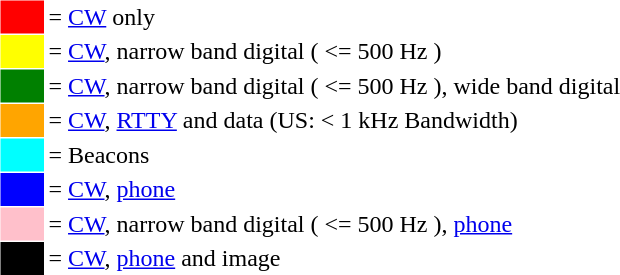<table cellspacing="1" cellpadding="2">
<tr>
<td style="width:25px; background:red;"></td>
<td>= <a href='#'>CW</a> only</td>
</tr>
<tr>
<td style="width:25px; background:yellow;"></td>
<td>= <a href='#'>CW</a>, narrow band digital ( <= 500 Hz )</td>
</tr>
<tr>
<td style="width:25px; background:green;"></td>
<td>= <a href='#'>CW</a>, narrow band digital ( <= 500 Hz ), wide band digital</td>
</tr>
<tr>
<td style="width:25px; background:orange;"></td>
<td>= <a href='#'>CW</a>, <a href='#'>RTTY</a> and data (US: < 1 kHz Bandwidth)</td>
</tr>
<tr>
<td style="width:25px; background:cyan;"></td>
<td>= Beacons</td>
</tr>
<tr>
<td style="width:25px; background:blue;"></td>
<td>= <a href='#'>CW</a>, <a href='#'>phone</a></td>
</tr>
<tr>
<td style="width:25px; background:pink;"></td>
<td>= <a href='#'>CW</a>, narrow band digital ( <= 500 Hz ), <a href='#'>phone</a></td>
</tr>
<tr>
<td style="width:25px; background:black;"></td>
<td>= <a href='#'>CW</a>, <a href='#'>phone</a> and image</td>
</tr>
</table>
